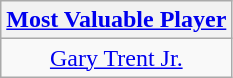<table class=wikitable style="text-align:center">
<tr>
<th><a href='#'>Most Valuable Player</a></th>
</tr>
<tr>
<td> <a href='#'>Gary Trent Jr.</a></td>
</tr>
</table>
